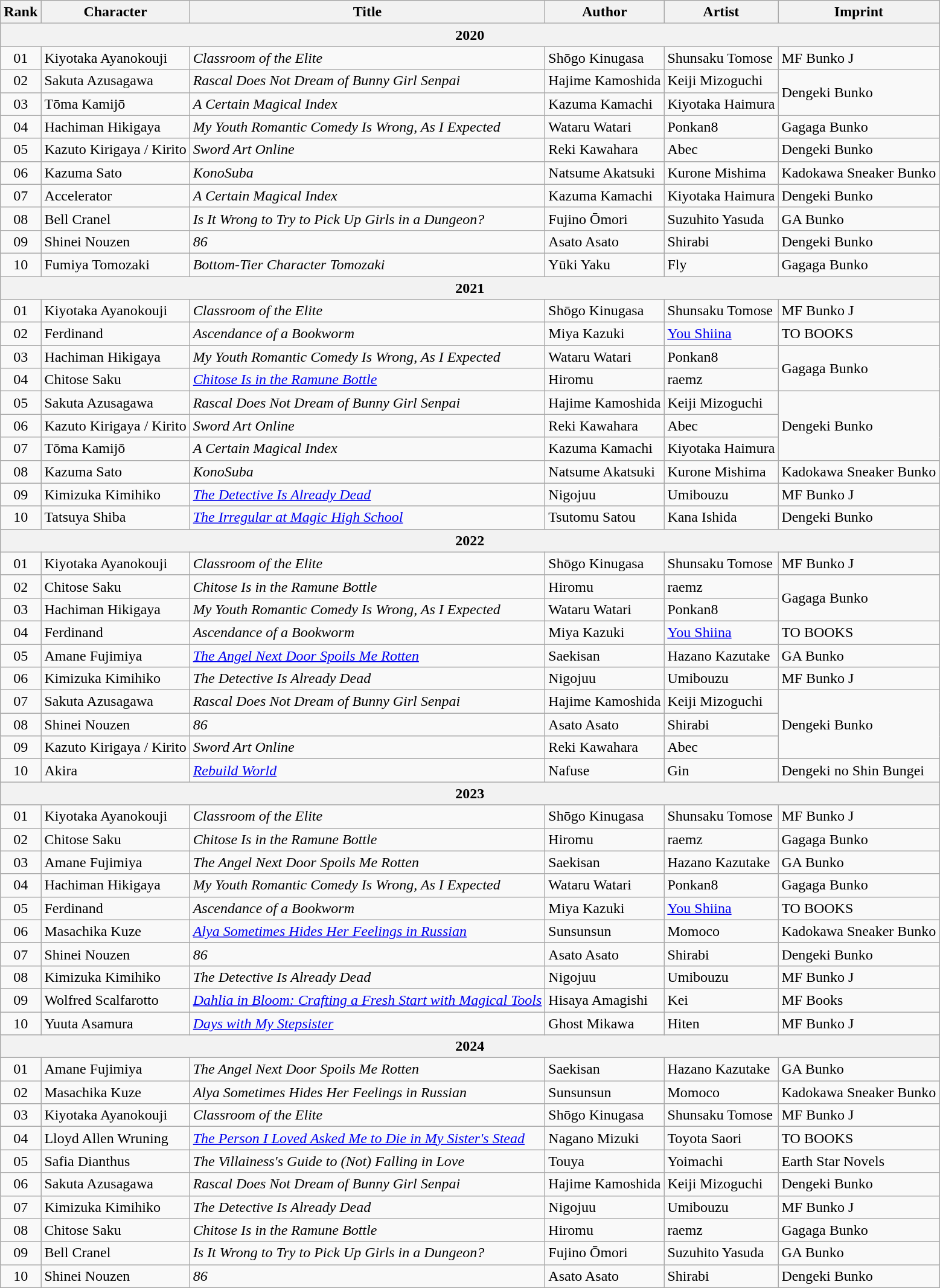<table class="wikitable">
<tr>
<th>Rank</th>
<th>Character</th>
<th>Title</th>
<th>Author</th>
<th>Artist</th>
<th>Imprint</th>
</tr>
<tr>
<th colspan="6">2020</th>
</tr>
<tr>
<td align="center">01</td>
<td>Kiyotaka Ayanokouji</td>
<td><em>Classroom of the Elite</em></td>
<td>Shōgo Kinugasa</td>
<td>Shunsaku Tomose</td>
<td>MF Bunko J</td>
</tr>
<tr>
<td align="center">02</td>
<td>Sakuta Azusagawa</td>
<td><em>Rascal Does Not Dream of Bunny Girl Senpai</em></td>
<td>Hajime Kamoshida</td>
<td>Keiji Mizoguchi</td>
<td rowspan="2">Dengeki Bunko</td>
</tr>
<tr>
<td align="center">03</td>
<td>Tōma Kamijō</td>
<td><em>A Certain Magical Index</em></td>
<td>Kazuma Kamachi</td>
<td>Kiyotaka Haimura</td>
</tr>
<tr>
<td align="center">04</td>
<td>Hachiman Hikigaya</td>
<td><em>My Youth Romantic Comedy Is Wrong, As I Expected</em></td>
<td>Wataru Watari</td>
<td>Ponkan8</td>
<td>Gagaga Bunko</td>
</tr>
<tr>
<td align="center">05</td>
<td>Kazuto Kirigaya / Kirito</td>
<td><em>Sword Art Online</em></td>
<td>Reki Kawahara</td>
<td>Abec</td>
<td>Dengeki Bunko</td>
</tr>
<tr>
<td align="center">06</td>
<td>Kazuma Sato</td>
<td><em>KonoSuba</em></td>
<td>Natsume Akatsuki</td>
<td>Kurone Mishima</td>
<td>Kadokawa Sneaker Bunko</td>
</tr>
<tr>
<td align="center">07</td>
<td>Accelerator</td>
<td><em>A Certain Magical Index</em></td>
<td>Kazuma Kamachi</td>
<td>Kiyotaka Haimura</td>
<td>Dengeki Bunko</td>
</tr>
<tr>
<td align="center">08</td>
<td>Bell Cranel</td>
<td><em>Is It Wrong to Try to Pick Up Girls in a Dungeon?</em></td>
<td>Fujino Ōmori</td>
<td>Suzuhito Yasuda</td>
<td>GA Bunko</td>
</tr>
<tr>
<td align="center">09</td>
<td>Shinei Nouzen</td>
<td><em>86</em></td>
<td>Asato Asato</td>
<td>Shirabi</td>
<td>Dengeki Bunko</td>
</tr>
<tr>
<td align="center">10</td>
<td>Fumiya Tomozaki</td>
<td><em>Bottom-Tier Character Tomozaki</em></td>
<td>Yūki Yaku</td>
<td>Fly</td>
<td>Gagaga Bunko</td>
</tr>
<tr>
<th colspan="6">2021</th>
</tr>
<tr>
<td align="center">01</td>
<td>Kiyotaka Ayanokouji</td>
<td><em>Classroom of the Elite</em></td>
<td>Shōgo Kinugasa</td>
<td>Shunsaku Tomose</td>
<td>MF Bunko J</td>
</tr>
<tr>
<td align="center">02</td>
<td>Ferdinand</td>
<td><em>Ascendance of a Bookworm</em></td>
<td>Miya Kazuki</td>
<td><a href='#'>You Shiina</a></td>
<td>TO BOOKS</td>
</tr>
<tr>
<td align="center">03</td>
<td>Hachiman Hikigaya</td>
<td><em>My Youth Romantic Comedy Is Wrong, As I Expected</em></td>
<td>Wataru Watari</td>
<td>Ponkan8</td>
<td rowspan="2">Gagaga Bunko</td>
</tr>
<tr>
<td align="center">04</td>
<td>Chitose Saku</td>
<td><em><a href='#'>Chitose Is in the Ramune Bottle</a></em></td>
<td>Hiromu</td>
<td>raemz</td>
</tr>
<tr>
<td align="center">05</td>
<td>Sakuta Azusagawa</td>
<td><em>Rascal Does Not Dream of Bunny Girl Senpai</em></td>
<td>Hajime Kamoshida</td>
<td>Keiji Mizoguchi</td>
<td rowspan="3">Dengeki Bunko</td>
</tr>
<tr>
<td align="center">06</td>
<td>Kazuto Kirigaya / Kirito</td>
<td><em>Sword Art Online</em></td>
<td>Reki Kawahara</td>
<td>Abec</td>
</tr>
<tr>
<td align="center">07</td>
<td>Tōma Kamijō</td>
<td><em>A Certain Magical Index</em></td>
<td>Kazuma Kamachi</td>
<td>Kiyotaka Haimura</td>
</tr>
<tr>
<td align="center">08</td>
<td>Kazuma Sato</td>
<td><em>KonoSuba</em></td>
<td>Natsume Akatsuki</td>
<td>Kurone Mishima</td>
<td>Kadokawa Sneaker Bunko</td>
</tr>
<tr>
<td align="center">09</td>
<td>Kimizuka Kimihiko</td>
<td><em><a href='#'>The Detective Is Already Dead</a></em></td>
<td>Nigojuu</td>
<td>Umibouzu</td>
<td>MF Bunko J</td>
</tr>
<tr>
<td align="center">10</td>
<td>Tatsuya Shiba</td>
<td><em><a href='#'>The Irregular at Magic High School</a></em></td>
<td>Tsutomu Satou</td>
<td>Kana Ishida</td>
<td>Dengeki Bunko</td>
</tr>
<tr>
<th colspan="6">2022</th>
</tr>
<tr>
<td align="center">01</td>
<td>Kiyotaka Ayanokouji</td>
<td><em>Classroom of the Elite</em></td>
<td>Shōgo Kinugasa</td>
<td>Shunsaku Tomose</td>
<td>MF Bunko J</td>
</tr>
<tr>
<td align="center">02</td>
<td>Chitose Saku</td>
<td><em>Chitose Is in the Ramune Bottle</em></td>
<td>Hiromu</td>
<td>raemz</td>
<td rowspan="2">Gagaga Bunko</td>
</tr>
<tr>
<td align="center">03</td>
<td>Hachiman Hikigaya</td>
<td><em>My Youth Romantic Comedy Is Wrong, As I Expected</em></td>
<td>Wataru Watari</td>
<td>Ponkan8</td>
</tr>
<tr>
<td align="center">04</td>
<td>Ferdinand</td>
<td><em>Ascendance of a Bookworm</em></td>
<td>Miya Kazuki</td>
<td><a href='#'>You Shiina</a></td>
<td>TO BOOKS</td>
</tr>
<tr>
<td align="center">05</td>
<td>Amane Fujimiya</td>
<td><em><a href='#'>The Angel Next Door Spoils Me Rotten</a></em></td>
<td>Saekisan</td>
<td>Hazano Kazutake</td>
<td>GA Bunko</td>
</tr>
<tr>
<td align="center">06</td>
<td>Kimizuka Kimihiko</td>
<td><em>The Detective Is Already Dead</em></td>
<td>Nigojuu</td>
<td>Umibouzu</td>
<td>MF Bunko J</td>
</tr>
<tr>
<td align="center">07</td>
<td>Sakuta Azusagawa</td>
<td><em>Rascal Does Not Dream of Bunny Girl Senpai</em></td>
<td>Hajime Kamoshida</td>
<td>Keiji Mizoguchi</td>
<td rowspan="3">Dengeki Bunko</td>
</tr>
<tr>
<td align="center">08</td>
<td>Shinei Nouzen</td>
<td><em>86</em></td>
<td>Asato Asato</td>
<td>Shirabi</td>
</tr>
<tr>
<td align="center">09</td>
<td>Kazuto Kirigaya / Kirito</td>
<td><em>Sword Art Online</em></td>
<td>Reki Kawahara</td>
<td>Abec</td>
</tr>
<tr>
<td align="center">10</td>
<td>Akira</td>
<td><em><a href='#'>Rebuild World</a></em></td>
<td>Nafuse</td>
<td>Gin</td>
<td>Dengeki no Shin Bungei</td>
</tr>
<tr>
<th colspan="6">2023</th>
</tr>
<tr>
<td align="center">01</td>
<td>Kiyotaka Ayanokouji</td>
<td><em>Classroom of the Elite</em></td>
<td>Shōgo Kinugasa</td>
<td>Shunsaku Tomose</td>
<td>MF Bunko J</td>
</tr>
<tr>
<td align="center">02</td>
<td>Chitose Saku</td>
<td><em>Chitose Is in the Ramune Bottle</em></td>
<td>Hiromu</td>
<td>raemz</td>
<td>Gagaga Bunko</td>
</tr>
<tr>
<td align="center">03</td>
<td>Amane Fujimiya</td>
<td><em>The Angel Next Door Spoils Me Rotten</em></td>
<td>Saekisan</td>
<td>Hazano Kazutake</td>
<td>GA Bunko</td>
</tr>
<tr>
<td align="center">04</td>
<td>Hachiman Hikigaya</td>
<td><em>My Youth Romantic Comedy Is Wrong, As I Expected</em></td>
<td>Wataru Watari</td>
<td>Ponkan8</td>
<td>Gagaga Bunko</td>
</tr>
<tr>
<td align="center">05</td>
<td>Ferdinand</td>
<td><em>Ascendance of a Bookworm</em></td>
<td>Miya Kazuki</td>
<td><a href='#'>You Shiina</a></td>
<td>TO BOOKS</td>
</tr>
<tr>
<td align="center">06</td>
<td>Masachika Kuze</td>
<td><em><a href='#'>Alya Sometimes Hides Her Feelings in Russian</a></em></td>
<td>Sunsunsun</td>
<td>Momoco</td>
<td>Kadokawa Sneaker Bunko</td>
</tr>
<tr>
<td align="center">07</td>
<td>Shinei Nouzen</td>
<td><em>86</em></td>
<td>Asato Asato</td>
<td>Shirabi</td>
<td>Dengeki Bunko</td>
</tr>
<tr>
<td align="center">08</td>
<td>Kimizuka Kimihiko</td>
<td><em>The Detective Is Already Dead</em></td>
<td>Nigojuu</td>
<td>Umibouzu</td>
<td>MF Bunko J</td>
</tr>
<tr>
<td align="center">09</td>
<td>Wolfred Scalfarotto</td>
<td><em><a href='#'>Dahlia in Bloom: Crafting a Fresh Start with Magical Tools</a></em></td>
<td>Hisaya Amagishi</td>
<td>Kei</td>
<td>MF Books</td>
</tr>
<tr>
<td align="center">10</td>
<td>Yuuta Asamura</td>
<td><em><a href='#'>Days with My Stepsister</a></em></td>
<td>Ghost Mikawa</td>
<td>Hiten</td>
<td>MF Bunko J</td>
</tr>
<tr>
<th colspan="6">2024</th>
</tr>
<tr>
<td align="center">01</td>
<td>Amane Fujimiya</td>
<td><em>The Angel Next Door Spoils Me Rotten</em></td>
<td>Saekisan</td>
<td>Hazano Kazutake</td>
<td>GA Bunko</td>
</tr>
<tr>
<td align="center">02</td>
<td>Masachika Kuze</td>
<td><em>Alya Sometimes Hides Her Feelings in Russian</em></td>
<td>Sunsunsun</td>
<td>Momoco</td>
<td>Kadokawa Sneaker Bunko</td>
</tr>
<tr>
<td align="center">03</td>
<td>Kiyotaka Ayanokouji</td>
<td><em>Classroom of the Elite</em></td>
<td>Shōgo Kinugasa</td>
<td>Shunsaku Tomose</td>
<td>MF Bunko J</td>
</tr>
<tr>
<td align="center">04</td>
<td>Lloyd Allen Wruning</td>
<td><em><a href='#'>The Person I Loved Asked Me to Die in My Sister's Stead</a></em></td>
<td>Nagano Mizuki</td>
<td>Toyota Saori</td>
<td>TO BOOKS</td>
</tr>
<tr>
<td align="center">05</td>
<td>Safia Dianthus</td>
<td><em>The Villainess's Guide to (Not) Falling in Love</em></td>
<td>Touya</td>
<td>Yoimachi</td>
<td>Earth Star Novels</td>
</tr>
<tr>
<td align="center">06</td>
<td>Sakuta Azusagawa</td>
<td><em>Rascal Does Not Dream of Bunny Girl Senpai</em></td>
<td>Hajime Kamoshida</td>
<td>Keiji Mizoguchi</td>
<td>Dengeki Bunko</td>
</tr>
<tr>
<td align="center">07</td>
<td>Kimizuka Kimihiko</td>
<td><em>The Detective Is Already Dead</em></td>
<td>Nigojuu</td>
<td>Umibouzu</td>
<td>MF Bunko J</td>
</tr>
<tr>
<td align="center">08</td>
<td>Chitose Saku</td>
<td><em>Chitose Is in the Ramune Bottle</em></td>
<td>Hiromu</td>
<td>raemz</td>
<td>Gagaga Bunko</td>
</tr>
<tr>
<td align="center">09</td>
<td>Bell Cranel</td>
<td><em>Is It Wrong to Try to Pick Up Girls in a Dungeon?</em></td>
<td>Fujino Ōmori</td>
<td>Suzuhito Yasuda</td>
<td>GA Bunko</td>
</tr>
<tr>
<td align="center">10</td>
<td>Shinei Nouzen</td>
<td><em>86</em></td>
<td>Asato Asato</td>
<td>Shirabi</td>
<td>Dengeki Bunko</td>
</tr>
</table>
